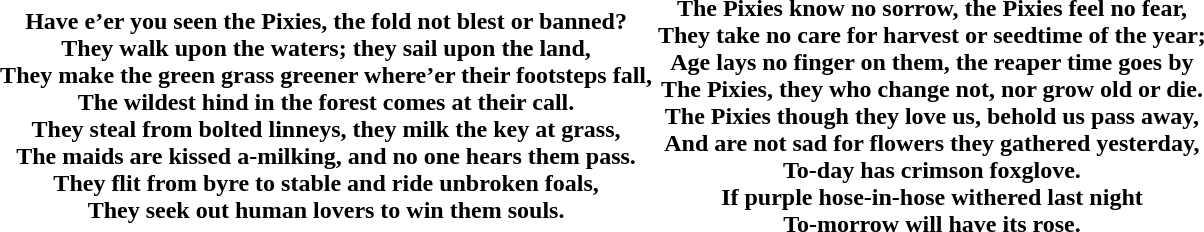<table style="margin:1em auto;">
<tr>
<th><br>Have e’er you seen the Pixies, the fold not blest or banned?<br>They walk upon the waters; they sail upon the land,<br>They make the green grass greener where’er their footsteps fall,<br>The wildest hind in the forest comes at their call.<br>They steal from bolted linneys, they milk the key at grass,<br>The maids are kissed a-milking, and no one hears them pass.<br>They flit from byre to stable and ride unbroken foals,<br>They seek out human lovers to win them souls.</th>
<th><br>The Pixies know no sorrow, the Pixies feel no fear,<br>They take no care for harvest or seedtime of the year;<br>Age lays no finger on them, the reaper time goes by<br>The Pixies, they who change not, nor grow old or die.<br>The Pixies though they love us, behold us pass away,<br>And are not sad for flowers they gathered yesterday,<br>To-day has crimson foxglove.<br>If purple hose-in-hose withered last night<br>To-morrow will have its rose.</th>
</tr>
</table>
